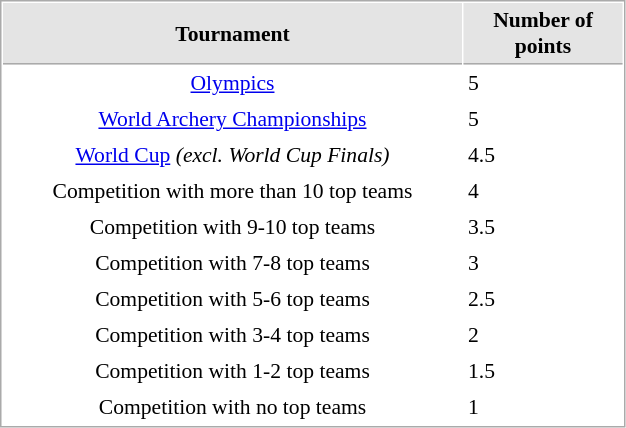<table cellspacing="1" cellpadding="3" style="border:1px solid #aaa; font-size:90%;">
<tr style="background:#e4e4e4;">
<th style="border-bottom:1px solid #aaa; width:300px;">Tournament</th>
<th style="border-bottom:1px solid #aaa; width:100px;">Number of points</th>
</tr>
<tr>
<td style="text-align:center;"><a href='#'>Olympics</a></td>
<td>5</td>
</tr>
<tr>
<td style="text-align:center;"><a href='#'>World Archery Championships</a></td>
<td>5</td>
</tr>
<tr>
<td style="text-align:center;"><a href='#'>World Cup</a> <em>(excl. World Cup Finals)</em></td>
<td>4.5</td>
</tr>
<tr>
<td style="text-align:center;">Competition with more than 10 top teams</td>
<td>4</td>
</tr>
<tr>
<td style="text-align:center;">Competition with 9-10 top teams</td>
<td>3.5</td>
</tr>
<tr>
<td style="text-align:center;">Competition with 7-8 top teams</td>
<td>3</td>
</tr>
<tr>
<td style="text-align:center;">Competition with 5-6 top teams</td>
<td>2.5</td>
</tr>
<tr>
<td style="text-align:center;">Competition with 3-4 top teams</td>
<td>2</td>
</tr>
<tr>
<td style="text-align:center;">Competition with 1-2 top teams</td>
<td>1.5</td>
</tr>
<tr>
<td style="text-align:center;">Competition with no top teams</td>
<td>1</td>
</tr>
</table>
